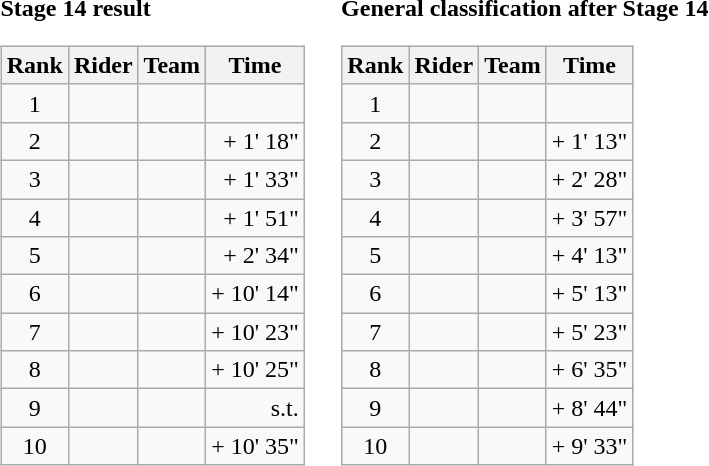<table>
<tr>
<td><strong>Stage 14 result</strong><br><table class="wikitable">
<tr>
<th scope="col">Rank</th>
<th scope="col">Rider</th>
<th scope="col">Team</th>
<th scope="col">Time</th>
</tr>
<tr>
<td style="text-align:center;">1</td>
<td></td>
<td></td>
<td style="text-align:right;"></td>
</tr>
<tr>
<td style="text-align:center;">2</td>
<td></td>
<td></td>
<td style="text-align:right;">+ 1' 18"</td>
</tr>
<tr>
<td style="text-align:center;">3</td>
<td></td>
<td></td>
<td style="text-align:right;">+ 1' 33"</td>
</tr>
<tr>
<td style="text-align:center;">4</td>
<td></td>
<td></td>
<td style="text-align:right;">+ 1' 51"</td>
</tr>
<tr>
<td style="text-align:center;">5</td>
<td></td>
<td></td>
<td style="text-align:right;">+ 2' 34"</td>
</tr>
<tr>
<td style="text-align:center;">6</td>
<td></td>
<td></td>
<td style="text-align:right;">+ 10' 14"</td>
</tr>
<tr>
<td style="text-align:center;">7</td>
<td></td>
<td></td>
<td style="text-align:right;">+ 10' 23"</td>
</tr>
<tr>
<td style="text-align:center;">8</td>
<td></td>
<td></td>
<td style="text-align:right;">+ 10' 25"</td>
</tr>
<tr>
<td style="text-align:center;">9</td>
<td></td>
<td></td>
<td style="text-align:right;">s.t.</td>
</tr>
<tr>
<td style="text-align:center;">10</td>
<td></td>
<td></td>
<td style="text-align:right;">+ 10' 35"</td>
</tr>
</table>
</td>
<td></td>
<td><strong>General classification after Stage 14</strong><br><table class="wikitable">
<tr>
<th scope="col">Rank</th>
<th scope="col">Rider</th>
<th scope="col">Team</th>
<th scope="col">Time</th>
</tr>
<tr>
<td style="text-align:center;">1</td>
<td></td>
<td></td>
<td style="text-align:right;"></td>
</tr>
<tr>
<td style="text-align:center;">2</td>
<td></td>
<td></td>
<td style="text-align:right;">+ 1' 13"</td>
</tr>
<tr>
<td style="text-align:center;">3</td>
<td></td>
<td></td>
<td style="text-align:right;">+ 2' 28"</td>
</tr>
<tr>
<td style="text-align:center;">4</td>
<td></td>
<td></td>
<td style="text-align:right;">+ 3' 57"</td>
</tr>
<tr>
<td style="text-align:center;">5</td>
<td></td>
<td></td>
<td style="text-align:right;">+ 4' 13"</td>
</tr>
<tr>
<td style="text-align:center;">6</td>
<td></td>
<td></td>
<td style="text-align:right;">+ 5' 13"</td>
</tr>
<tr>
<td style="text-align:center;">7</td>
<td></td>
<td></td>
<td style="text-align:right;">+ 5' 23"</td>
</tr>
<tr>
<td style="text-align:center;">8</td>
<td></td>
<td></td>
<td style="text-align:right;">+ 6' 35"</td>
</tr>
<tr>
<td style="text-align:center;">9</td>
<td></td>
<td></td>
<td style="text-align:right;">+ 8' 44"</td>
</tr>
<tr>
<td style="text-align:center;">10</td>
<td></td>
<td></td>
<td style="text-align:right;">+ 9' 33"</td>
</tr>
</table>
</td>
</tr>
</table>
